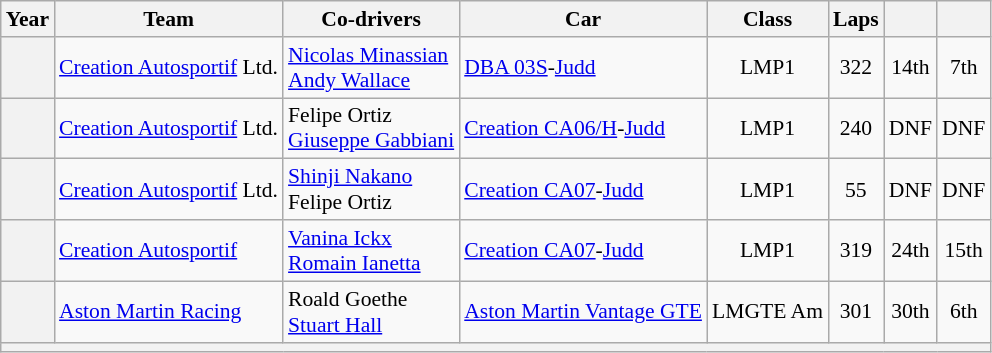<table class="wikitable" style="text-align:center; font-size:90%">
<tr>
<th>Year</th>
<th>Team</th>
<th>Co-drivers</th>
<th>Car</th>
<th>Class</th>
<th>Laps</th>
<th></th>
<th></th>
</tr>
<tr>
<th></th>
<td align="left"> <a href='#'>Creation Autosportif</a> Ltd.</td>
<td align="left"> <a href='#'>Nicolas Minassian</a><br> <a href='#'>Andy Wallace</a></td>
<td align="left"><a href='#'>DBA 03S</a>-<a href='#'>Judd</a></td>
<td>LMP1</td>
<td>322</td>
<td>14th</td>
<td>7th</td>
</tr>
<tr>
<th></th>
<td align="left"> <a href='#'>Creation Autosportif</a> Ltd.</td>
<td align="left"> Felipe Ortiz<br> <a href='#'>Giuseppe Gabbiani</a></td>
<td align="left"><a href='#'>Creation CA06/H</a>-<a href='#'>Judd</a></td>
<td>LMP1</td>
<td>240</td>
<td>DNF</td>
<td>DNF</td>
</tr>
<tr>
<th></th>
<td align="left"> <a href='#'>Creation Autosportif</a> Ltd.</td>
<td align="left"> <a href='#'>Shinji Nakano</a><br> Felipe Ortiz</td>
<td align="left"><a href='#'>Creation CA07</a>-<a href='#'>Judd</a></td>
<td>LMP1</td>
<td>55</td>
<td>DNF</td>
<td>DNF</td>
</tr>
<tr>
<th></th>
<td align="left"> <a href='#'>Creation Autosportif</a></td>
<td align="left"> <a href='#'>Vanina Ickx</a><br> <a href='#'>Romain Ianetta</a></td>
<td align="left"><a href='#'>Creation CA07</a>-<a href='#'>Judd</a></td>
<td>LMP1</td>
<td>319</td>
<td>24th</td>
<td>15th</td>
</tr>
<tr>
<th></th>
<td align="left"> <a href='#'>Aston Martin Racing</a></td>
<td align="left"> Roald Goethe<br> <a href='#'>Stuart Hall</a></td>
<td align="left"><a href='#'>Aston Martin Vantage GTE</a></td>
<td>LMGTE Am</td>
<td>301</td>
<td>30th</td>
<td>6th</td>
</tr>
<tr>
<th colspan="8"></th>
</tr>
</table>
